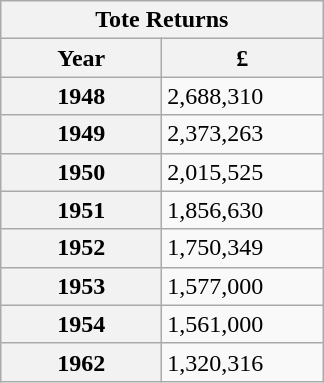<table class="wikitable">
<tr>
<th colspan="2">Tote Returns</th>
</tr>
<tr>
<th width=100>Year</th>
<th width=100>£</th>
</tr>
<tr>
<th>1948</th>
<td>2,688,310</td>
</tr>
<tr>
<th>1949</th>
<td>2,373,263</td>
</tr>
<tr>
<th>1950</th>
<td>2,015,525</td>
</tr>
<tr>
<th>1951</th>
<td>1,856,630</td>
</tr>
<tr>
<th>1952</th>
<td>1,750,349</td>
</tr>
<tr>
<th>1953</th>
<td>1,577,000</td>
</tr>
<tr>
<th>1954</th>
<td>1,561,000</td>
</tr>
<tr>
<th>1962</th>
<td>1,320,316</td>
</tr>
</table>
